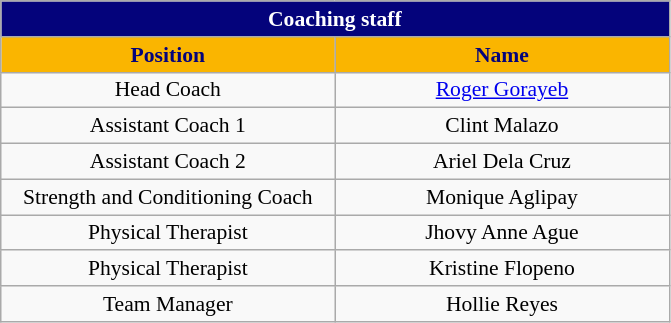<table class="wikitable sortable" style="font-size:90%; text-align:center;">
<tr>
<th colspan="5" style= "background:#04037B; color:#FFFFFF; text-align: center">Coaching staff</th>
</tr>
<tr align=center>
<th style="width:15em; background:#FAB500; color:#04037B;">Position</th>
<th style="width:15em; background:#FAB500; color:#04037B;">Name</th>
</tr>
<tr>
<td>Head Coach</td>
<td> <a href='#'>Roger Gorayeb</a></td>
</tr>
<tr>
<td>Assistant Coach 1</td>
<td> Clint Malazo</td>
</tr>
<tr>
<td>Assistant Coach 2</td>
<td> Ariel Dela Cruz</td>
</tr>
<tr>
<td>Strength and Conditioning Coach</td>
<td> Monique Aglipay</td>
</tr>
<tr>
<td>Physical Therapist</td>
<td> Jhovy Anne Ague</td>
</tr>
<tr>
<td>Physical Therapist</td>
<td> Kristine Flopeno</td>
</tr>
<tr>
<td>Team Manager</td>
<td> Hollie Reyes</td>
</tr>
</table>
